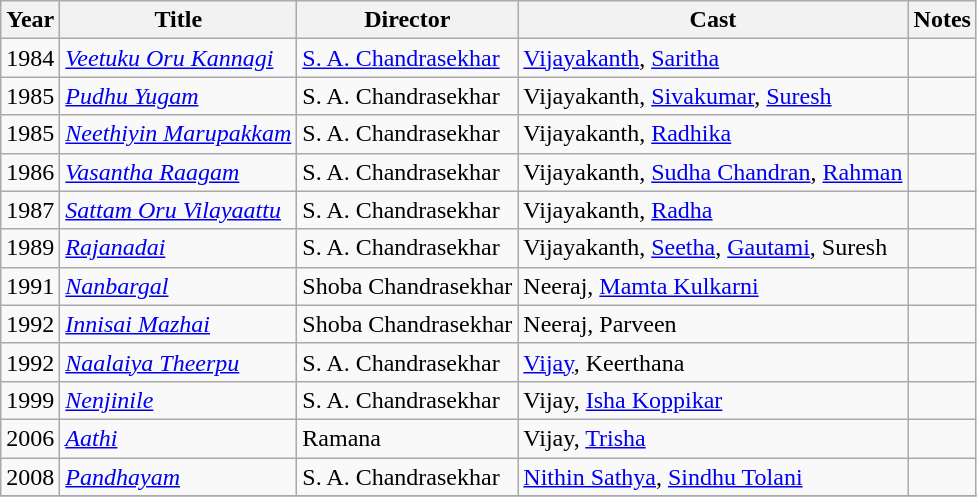<table class="wikitable sortable">
<tr>
<th>Year</th>
<th>Title</th>
<th>Director</th>
<th>Cast</th>
<th class="unsortable">Notes</th>
</tr>
<tr>
<td>1984</td>
<td><em><a href='#'>Veetuku Oru Kannagi</a></em></td>
<td><a href='#'>S. A. Chandrasekhar</a></td>
<td><a href='#'>Vijayakanth</a>, <a href='#'>Saritha</a></td>
<td></td>
</tr>
<tr>
<td>1985</td>
<td><em><a href='#'>Pudhu Yugam</a></em></td>
<td>S. A. Chandrasekhar</td>
<td>Vijayakanth, <a href='#'>Sivakumar</a>, <a href='#'>Suresh</a></td>
<td></td>
</tr>
<tr>
<td>1985</td>
<td><em><a href='#'>Neethiyin Marupakkam</a></em></td>
<td>S. A. Chandrasekhar</td>
<td>Vijayakanth, <a href='#'>Radhika</a></td>
<td></td>
</tr>
<tr>
<td>1986</td>
<td><em><a href='#'>Vasantha Raagam</a></em></td>
<td>S. A. Chandrasekhar</td>
<td>Vijayakanth, <a href='#'>Sudha Chandran</a>, <a href='#'>Rahman</a></td>
<td></td>
</tr>
<tr>
<td>1987</td>
<td><em><a href='#'>Sattam Oru Vilayaattu</a></em></td>
<td>S. A. Chandrasekhar</td>
<td>Vijayakanth, <a href='#'>Radha</a></td>
<td></td>
</tr>
<tr>
<td>1989</td>
<td><em><a href='#'>Rajanadai</a></em></td>
<td>S. A. Chandrasekhar</td>
<td>Vijayakanth, <a href='#'>Seetha</a>, <a href='#'>Gautami</a>, Suresh</td>
<td></td>
</tr>
<tr>
<td>1991</td>
<td><em><a href='#'>Nanbargal</a></em></td>
<td>Shoba Chandrasekhar</td>
<td>Neeraj, <a href='#'>Mamta Kulkarni</a></td>
<td></td>
</tr>
<tr>
<td>1992</td>
<td><em><a href='#'>Innisai Mazhai</a></em></td>
<td>Shoba Chandrasekhar</td>
<td>Neeraj, Parveen</td>
<td></td>
</tr>
<tr>
<td>1992</td>
<td><em><a href='#'>Naalaiya Theerpu</a></em></td>
<td>S. A. Chandrasekhar</td>
<td><a href='#'>Vijay</a>, Keerthana</td>
<td></td>
</tr>
<tr>
<td>1999</td>
<td><em><a href='#'>Nenjinile</a></em></td>
<td>S. A. Chandrasekhar</td>
<td>Vijay, <a href='#'>Isha Koppikar</a></td>
<td></td>
</tr>
<tr>
<td>2006</td>
<td><em><a href='#'>Aathi</a></em></td>
<td>Ramana</td>
<td>Vijay,  <a href='#'>Trisha</a></td>
<td></td>
</tr>
<tr>
<td>2008</td>
<td><em><a href='#'>Pandhayam</a></em></td>
<td>S. A. Chandrasekhar</td>
<td><a href='#'>Nithin Sathya</a>, <a href='#'>Sindhu Tolani</a></td>
<td></td>
</tr>
<tr>
</tr>
</table>
